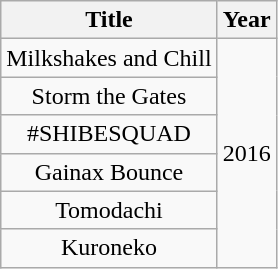<table class="wikitable plainrowheaders" style="text-align:center;">
<tr>
<th scope="col">Title</th>
<th scope="col">Year</th>
</tr>
<tr>
<td>Milkshakes and Chill</td>
<td rowspan="6">2016</td>
</tr>
<tr>
<td>Storm the Gates </td>
</tr>
<tr>
<td>#SHIBESQUAD</td>
</tr>
<tr>
<td>Gainax Bounce</td>
</tr>
<tr>
<td>Tomodachi</td>
</tr>
<tr>
<td>Kuroneko</td>
</tr>
</table>
